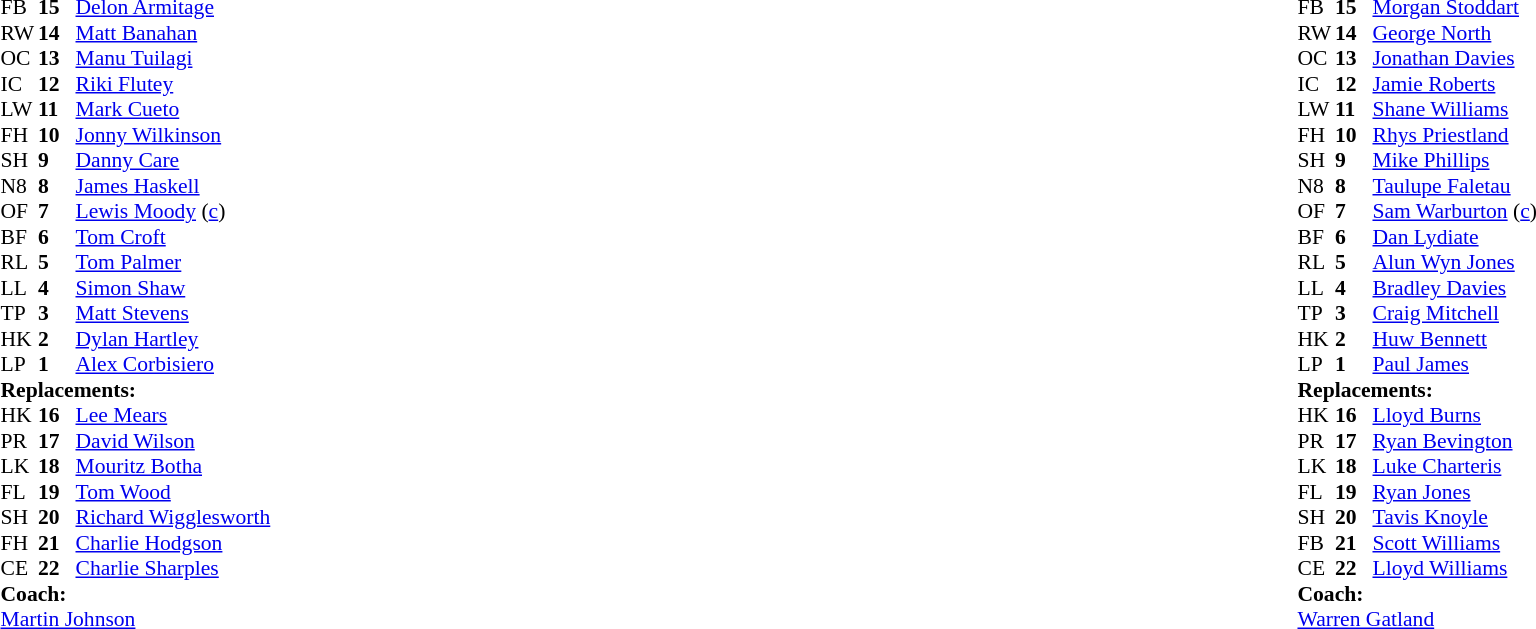<table style="width:100%;">
<tr>
<td style="vertical-align:top; width:50%;"><br><table style="font-size: 90%" cellspacing="0" cellpadding="0">
<tr>
<th width="25"></th>
<th width="25"></th>
</tr>
<tr>
<td>FB</td>
<td><strong>15</strong></td>
<td><a href='#'>Delon Armitage</a></td>
</tr>
<tr>
<td>RW</td>
<td><strong>14</strong></td>
<td><a href='#'>Matt Banahan</a></td>
</tr>
<tr>
<td>OC</td>
<td><strong>13</strong></td>
<td><a href='#'>Manu Tuilagi</a></td>
<td></td>
<td></td>
</tr>
<tr>
<td>IC</td>
<td><strong>12</strong></td>
<td><a href='#'>Riki Flutey</a></td>
</tr>
<tr>
<td>LW</td>
<td><strong>11</strong></td>
<td><a href='#'>Mark Cueto</a></td>
</tr>
<tr>
<td>FH</td>
<td><strong>10</strong></td>
<td><a href='#'>Jonny Wilkinson</a></td>
<td></td>
<td></td>
</tr>
<tr>
<td>SH</td>
<td><strong>9</strong></td>
<td><a href='#'>Danny Care</a></td>
<td></td>
<td></td>
</tr>
<tr>
<td>N8</td>
<td><strong>8</strong></td>
<td><a href='#'>James Haskell</a></td>
</tr>
<tr>
<td>OF</td>
<td><strong>7</strong></td>
<td><a href='#'>Lewis Moody</a> (<a href='#'>c</a>)</td>
<td></td>
<td></td>
</tr>
<tr>
<td>BF</td>
<td><strong>6</strong></td>
<td><a href='#'>Tom Croft</a></td>
</tr>
<tr>
<td>RL</td>
<td><strong>5</strong></td>
<td><a href='#'>Tom Palmer</a></td>
</tr>
<tr>
<td>LL</td>
<td><strong>4</strong></td>
<td><a href='#'>Simon Shaw</a></td>
<td></td>
<td></td>
</tr>
<tr>
<td>TP</td>
<td><strong>3</strong></td>
<td><a href='#'>Matt Stevens</a></td>
<td></td>
<td></td>
<td></td>
</tr>
<tr>
<td>HK</td>
<td><strong>2</strong></td>
<td><a href='#'>Dylan Hartley</a></td>
<td></td>
<td></td>
</tr>
<tr>
<td>LP</td>
<td><strong>1</strong></td>
<td><a href='#'>Alex Corbisiero</a></td>
<td></td>
<td></td>
<td></td>
</tr>
<tr>
<td colspan=3><strong>Replacements:</strong></td>
</tr>
<tr>
<td>HK</td>
<td><strong>16</strong></td>
<td><a href='#'>Lee Mears</a></td>
<td></td>
<td></td>
</tr>
<tr>
<td>PR</td>
<td><strong>17</strong></td>
<td><a href='#'>David Wilson</a></td>
<td></td>
<td></td>
</tr>
<tr>
<td>LK</td>
<td><strong>18</strong></td>
<td><a href='#'>Mouritz Botha</a></td>
<td></td>
<td></td>
</tr>
<tr>
<td>FL</td>
<td><strong>19</strong></td>
<td><a href='#'>Tom Wood</a></td>
<td></td>
<td></td>
</tr>
<tr>
<td>SH</td>
<td><strong>20</strong></td>
<td><a href='#'>Richard Wigglesworth</a></td>
<td></td>
<td></td>
</tr>
<tr>
<td>FH</td>
<td><strong>21</strong></td>
<td><a href='#'>Charlie Hodgson</a></td>
<td></td>
<td></td>
</tr>
<tr>
<td>CE</td>
<td><strong>22</strong></td>
<td><a href='#'>Charlie Sharples</a></td>
<td></td>
<td></td>
</tr>
<tr>
<td colspan=3><strong>Coach:</strong></td>
</tr>
<tr>
<td colspan="4"> <a href='#'>Martin Johnson</a></td>
</tr>
</table>
</td>
<td style="vertical-align:top; width:50%;"><br><table cellspacing="0" cellpadding="0" style="font-size:90%; margin:auto;">
<tr>
<th width="25"></th>
<th width="25"></th>
</tr>
<tr>
<td>FB</td>
<td><strong>15</strong></td>
<td><a href='#'>Morgan Stoddart</a></td>
<td></td>
<td></td>
</tr>
<tr>
<td>RW</td>
<td><strong>14</strong></td>
<td><a href='#'>George North</a></td>
</tr>
<tr>
<td>OC</td>
<td><strong>13</strong></td>
<td><a href='#'>Jonathan Davies</a></td>
</tr>
<tr>
<td>IC</td>
<td><strong>12</strong></td>
<td><a href='#'>Jamie Roberts</a></td>
</tr>
<tr>
<td>LW</td>
<td><strong>11</strong></td>
<td><a href='#'>Shane Williams</a></td>
</tr>
<tr>
<td>FH</td>
<td><strong>10</strong></td>
<td><a href='#'>Rhys Priestland</a></td>
</tr>
<tr>
<td>SH</td>
<td><strong>9</strong></td>
<td><a href='#'>Mike Phillips</a></td>
<td></td>
<td></td>
</tr>
<tr>
<td>N8</td>
<td><strong>8</strong></td>
<td><a href='#'>Taulupe Faletau</a></td>
<td></td>
<td></td>
</tr>
<tr>
<td>OF</td>
<td><strong>7</strong></td>
<td><a href='#'>Sam Warburton</a> (<a href='#'>c</a>)</td>
</tr>
<tr>
<td>BF</td>
<td><strong>6</strong></td>
<td><a href='#'>Dan Lydiate</a></td>
</tr>
<tr>
<td>RL</td>
<td><strong>5</strong></td>
<td><a href='#'>Alun Wyn Jones</a></td>
<td></td>
<td></td>
</tr>
<tr>
<td>LL</td>
<td><strong>4</strong></td>
<td><a href='#'>Bradley Davies</a></td>
</tr>
<tr>
<td>TP</td>
<td><strong>3</strong></td>
<td><a href='#'>Craig Mitchell</a></td>
</tr>
<tr>
<td>HK</td>
<td><strong>2</strong></td>
<td><a href='#'>Huw Bennett</a></td>
<td></td>
<td></td>
</tr>
<tr>
<td>LP</td>
<td><strong>1</strong></td>
<td><a href='#'>Paul James</a></td>
<td></td>
<td></td>
</tr>
<tr>
<td colspan=3><strong>Replacements:</strong></td>
</tr>
<tr>
<td>HK</td>
<td><strong>16</strong></td>
<td><a href='#'>Lloyd Burns</a></td>
<td></td>
<td></td>
</tr>
<tr>
<td>PR</td>
<td><strong>17</strong></td>
<td><a href='#'>Ryan Bevington</a></td>
<td></td>
<td></td>
</tr>
<tr>
<td>LK</td>
<td><strong>18</strong></td>
<td><a href='#'>Luke Charteris</a></td>
<td></td>
<td></td>
</tr>
<tr>
<td>FL</td>
<td><strong>19</strong></td>
<td><a href='#'>Ryan Jones</a></td>
<td></td>
<td></td>
</tr>
<tr>
<td>SH</td>
<td><strong>20</strong></td>
<td><a href='#'>Tavis Knoyle</a></td>
<td></td>
<td></td>
</tr>
<tr>
<td>FB</td>
<td><strong>21</strong></td>
<td><a href='#'>Scott Williams</a></td>
<td></td>
<td></td>
</tr>
<tr>
<td>CE</td>
<td><strong>22</strong></td>
<td><a href='#'>Lloyd Williams</a></td>
</tr>
<tr>
<td colspan=3><strong>Coach:</strong></td>
</tr>
<tr>
<td colspan="4"> <a href='#'>Warren Gatland</a></td>
</tr>
</table>
</td>
</tr>
</table>
